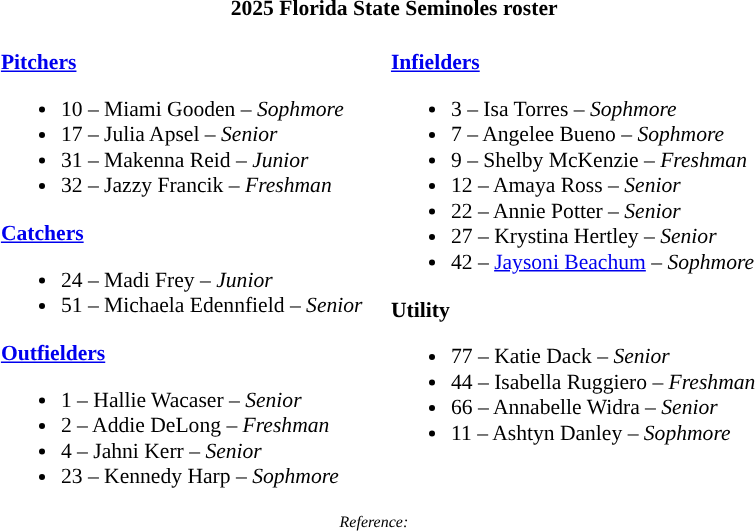<table class="toccolours" style="border-collapse:collapse; font-size:90%;">
<tr>
<th colspan=9>2025 Florida State Seminoles roster</th>
</tr>
<tr>
<td width="03"> </td>
<td valign="top"><br><strong><a href='#'>Pitchers</a></strong><ul><li>10 – Miami Gooden – <em>Sophmore</em></li><li>17 – Julia Apsel – <em> Senior</em></li><li>31 – Makenna Reid – <em>Junior</em></li><li>32 – Jazzy Francik – <em>Freshman</em></li></ul><strong><a href='#'>Catchers</a></strong><ul><li>24 – Madi Frey – <em>Junior</em></li><li>51 – Michaela Edennfield – <em> Senior</em></li></ul><strong><a href='#'>Outfielders</a></strong><ul><li>1 – Hallie Wacaser – <em> Senior</em></li><li>2 – Addie DeLong – <em>Freshman</em></li><li>4 – Jahni Kerr – <em> Senior</em></li><li>23 – Kennedy Harp – <em>Sophmore</em></li></ul></td>
<td width="15"> </td>
<td valign="top"><br><strong><a href='#'>Infielders</a></strong><ul><li>3 – Isa Torres – <em>Sophmore</em></li><li>7 – Angelee Bueno – <em>Sophmore</em></li><li>9 – Shelby McKenzie – <em>Freshman</em></li><li>12 – Amaya Ross – <em>Senior</em></li><li>22 – Annie Potter – <em> Senior</em></li><li>27 – Krystina Hertley – <em>Senior</em></li><li>42 – <a href='#'>Jaysoni Beachum</a> – <em>Sophmore</em></li></ul><strong>Utility</strong><ul><li>77 – Katie Dack – <em>Senior</em></li><li>44 – Isabella Ruggiero – <em>Freshman</em></li><li>66 – Annabelle Widra – <em>Senior</em></li><li>11 – Ashtyn Danley – <em>Sophmore</em></li></ul></td>
<td width="25"> </td>
</tr>
<tr>
<td colspan="4"  style="font-size:8pt; text-align:center;"><em>Reference:</em></td>
</tr>
</table>
